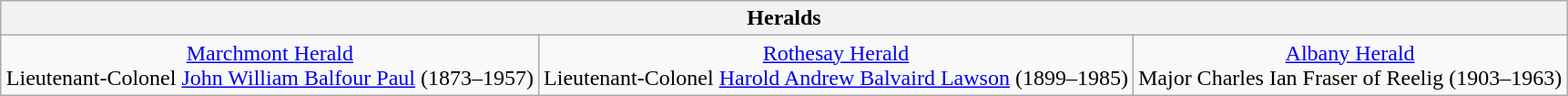<table class="wikitable" style="text-align:center; margin-left: auto; margin-right: auto; border: none;">
<tr>
<th colspan="3">Heralds</th>
</tr>
<tr>
<td><a href='#'>Marchmont Herald</a><br>Lieutenant-Colonel <a href='#'>John William Balfour Paul</a>  (1873–1957)</td>
<td><a href='#'>Rothesay Herald</a><br>Lieutenant-Colonel <a href='#'>Harold Andrew Balvaird Lawson</a> (1899–1985)</td>
<td><a href='#'>Albany Herald</a><br>Major Charles Ian Fraser of Reelig (1903–1963)</td>
</tr>
</table>
